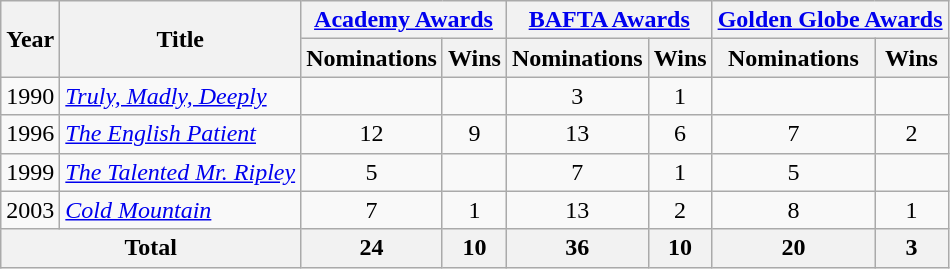<table class="wikitable">
<tr>
<th rowspan="2">Year</th>
<th rowspan="2">Title</th>
<th colspan="2" style="text-align:center;"><a href='#'>Academy Awards</a></th>
<th colspan="2" style="text-align:center;"><a href='#'>BAFTA Awards</a></th>
<th colspan="2" style="text-align:center;"><a href='#'>Golden Globe Awards</a></th>
</tr>
<tr>
<th>Nominations</th>
<th>Wins</th>
<th>Nominations</th>
<th>Wins</th>
<th>Nominations</th>
<th>Wins</th>
</tr>
<tr>
<td>1990</td>
<td><em><a href='#'>Truly, Madly, Deeply</a></em></td>
<td></td>
<td></td>
<td align=center>3</td>
<td align=center>1</td>
<td></td>
<td></td>
</tr>
<tr>
<td>1996</td>
<td><em><a href='#'>The English Patient</a></em></td>
<td align=center>12</td>
<td align=center>9</td>
<td align=center>13</td>
<td align=center>6</td>
<td align=center>7</td>
<td align=center>2</td>
</tr>
<tr>
<td>1999</td>
<td><em><a href='#'>The Talented Mr. Ripley</a></em></td>
<td align=center>5</td>
<td></td>
<td align=center>7</td>
<td align=center>1</td>
<td align=center>5</td>
<td></td>
</tr>
<tr>
<td>2003</td>
<td><em><a href='#'>Cold Mountain</a></em></td>
<td align=center>7</td>
<td align=center>1</td>
<td align=center>13</td>
<td align=center>2</td>
<td align=center>8</td>
<td align=center>1</td>
</tr>
<tr>
<th colspan="2">Total</th>
<th align=center>24</th>
<th align=center>10</th>
<th align=center>36</th>
<th align=center>10</th>
<th align=center>20</th>
<th align=center>3</th>
</tr>
</table>
